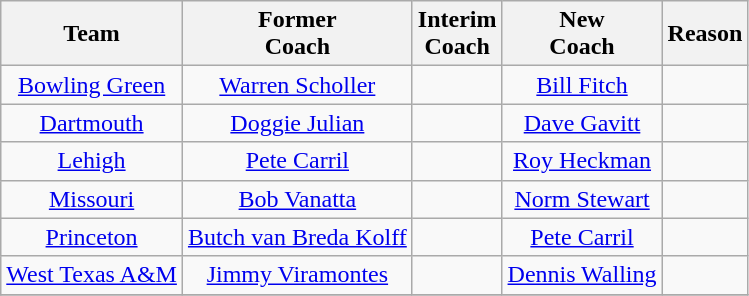<table class="wikitable" style="text-align:center;">
<tr>
<th>Team</th>
<th>Former<br>Coach</th>
<th>Interim<br>Coach</th>
<th>New<br>Coach</th>
<th>Reason</th>
</tr>
<tr>
<td><a href='#'>Bowling Green</a></td>
<td><a href='#'>Warren Scholler</a></td>
<td></td>
<td><a href='#'>Bill Fitch</a></td>
<td></td>
</tr>
<tr>
<td><a href='#'>Dartmouth</a></td>
<td><a href='#'>Doggie Julian</a></td>
<td></td>
<td><a href='#'>Dave Gavitt</a></td>
<td></td>
</tr>
<tr>
<td><a href='#'>Lehigh</a></td>
<td><a href='#'>Pete Carril</a></td>
<td></td>
<td><a href='#'>Roy Heckman</a></td>
<td></td>
</tr>
<tr>
<td><a href='#'>Missouri</a></td>
<td><a href='#'>Bob Vanatta</a></td>
<td></td>
<td><a href='#'>Norm Stewart</a></td>
<td></td>
</tr>
<tr>
<td><a href='#'>Princeton</a></td>
<td><a href='#'>Butch van Breda Kolff</a></td>
<td></td>
<td><a href='#'>Pete Carril</a></td>
<td></td>
</tr>
<tr>
<td><a href='#'>West Texas A&M</a></td>
<td><a href='#'>Jimmy Viramontes</a></td>
<td></td>
<td><a href='#'>Dennis Walling</a></td>
<td></td>
</tr>
<tr>
</tr>
</table>
